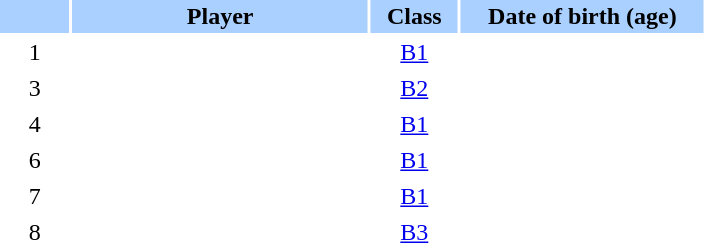<table class="sortable" border="0" cellspacing="2" cellpadding="2">
<tr style="background-color:#AAD0FF">
<th width=8%></th>
<th width=34%>Player</th>
<th width=10%>Class</th>
<th width=28%>Date of birth (age)</th>
</tr>
<tr>
<td style="text-align: center;">1</td>
<td></td>
<td style="text-align: center;"><a href='#'>B1</a></td>
<td style="text-align: center;"></td>
</tr>
<tr>
<td style="text-align: center;">3</td>
<td></td>
<td style="text-align: center;"><a href='#'>B2</a></td>
<td style="text-align: center;"></td>
</tr>
<tr>
<td style="text-align: center;">4</td>
<td></td>
<td style="text-align: center;"><a href='#'>B1</a></td>
<td style="text-align: center;"></td>
</tr>
<tr>
<td style="text-align: center;">6</td>
<td></td>
<td style="text-align: center;"><a href='#'>B1</a></td>
<td style="text-align: center;"></td>
</tr>
<tr>
<td style="text-align: center;">7</td>
<td></td>
<td style="text-align: center;"><a href='#'>B1</a></td>
<td style="text-align: center;"></td>
</tr>
<tr>
<td style="text-align: center;">8</td>
<td></td>
<td style="text-align: center;"><a href='#'>B3</a></td>
<td style="text-align: center;"></td>
</tr>
</table>
